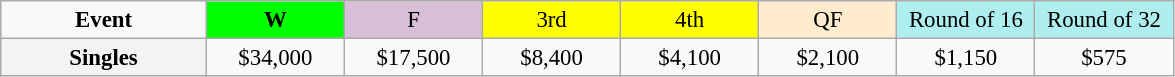<table class=wikitable style=font-size:95%;text-align:center>
<tr>
<td style="width:130px"><strong>Event</strong></td>
<td style="width:85px; background:lime"><strong>W</strong></td>
<td style="width:85px; background:thistle">F</td>
<td style="width:85px; background:#ffff00">3rd</td>
<td style="width:85px; background:#ffff00">4th</td>
<td style="width:85px; background:#ffebcd">QF</td>
<td style="width:85px; background:#afeeee">Round of 16</td>
<td style="width:85px; background:#afeeee">Round of 32</td>
</tr>
<tr>
<th style=background:#f3f3f3>Singles </th>
<td>$34,000</td>
<td>$17,500</td>
<td>$8,400</td>
<td>$4,100</td>
<td>$2,100</td>
<td>$1,150</td>
<td>$575</td>
</tr>
</table>
